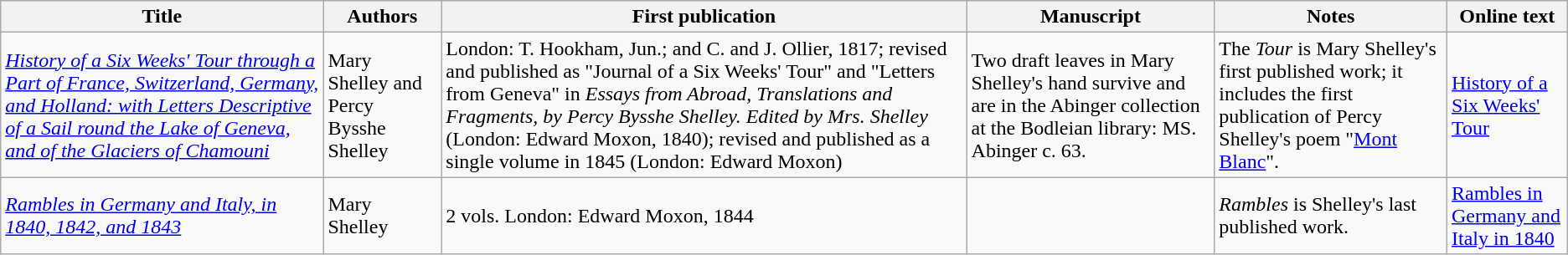<table class="wikitable">
<tr>
<th>Title</th>
<th>Authors</th>
<th>First publication</th>
<th>Manuscript</th>
<th>Notes</th>
<th>Online text</th>
</tr>
<tr>
<td><em><a href='#'>History of a Six Weeks' Tour through a Part of France, Switzerland, Germany, and Holland: with Letters Descriptive of a Sail round the Lake of Geneva, and of the Glaciers of Chamouni</a></em></td>
<td>Mary Shelley and Percy Bysshe Shelley</td>
<td>London: T. Hookham, Jun.; and C. and J. Ollier, 1817; revised and published as "Journal of a Six Weeks' Tour" and "Letters from Geneva" in <em>Essays from Abroad, Translations and Fragments, by Percy Bysshe Shelley. Edited by Mrs. Shelley</em> (London: Edward Moxon, 1840); revised and published as a single volume in 1845 (London: Edward Moxon)</td>
<td>Two draft leaves in Mary Shelley's hand survive and are in the Abinger collection at the Bodleian library: MS. Abinger c. 63.</td>
<td>The <em>Tour</em> is Mary Shelley's first published work; it includes the first publication of Percy Shelley's poem "<a href='#'>Mont Blanc</a>".</td>
<td><a href='#'>History of a Six Weeks' Tour</a></td>
</tr>
<tr>
<td><em><a href='#'>Rambles in Germany and Italy, in 1840, 1842, and 1843</a></em></td>
<td>Mary Shelley</td>
<td>2 vols. London: Edward Moxon, 1844</td>
<td></td>
<td><em>Rambles</em> is Shelley's last published work.</td>
<td><a href='#'>Rambles in Germany and Italy in 1840</a></td>
</tr>
</table>
